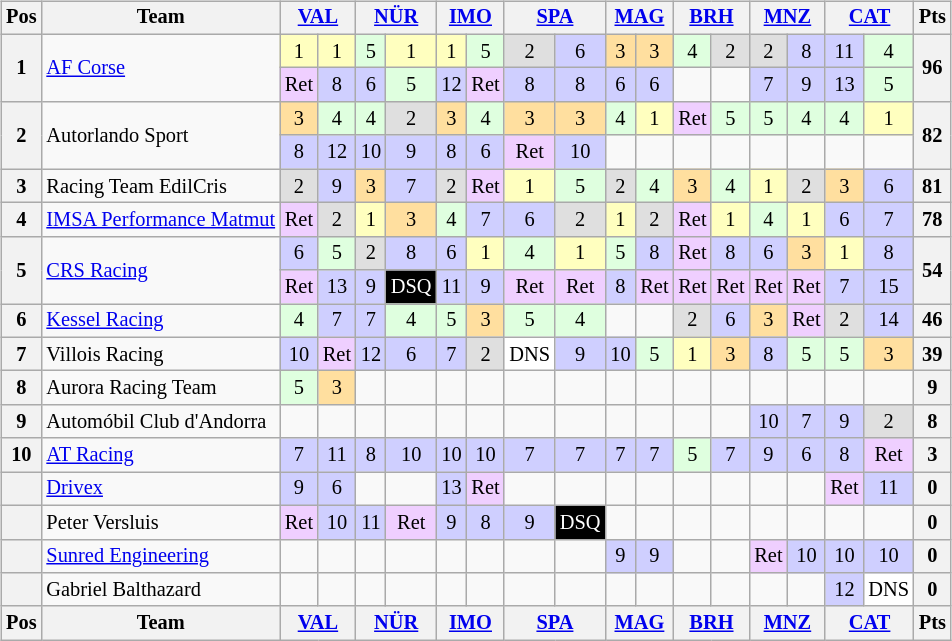<table>
<tr>
<td><br><table class="wikitable" style="font-size: 85%; text-align:center">
<tr valign="top">
<th valign="middle">Pos</th>
<th valign="middle">Team</th>
<th colspan=2><a href='#'>VAL</a><br></th>
<th colspan=2><a href='#'>NÜR</a><br></th>
<th colspan=2><a href='#'>IMO</a><br></th>
<th colspan=2><a href='#'>SPA</a><br></th>
<th colspan=2><a href='#'>MAG</a><br></th>
<th colspan=2><a href='#'>BRH</a><br></th>
<th colspan=2><a href='#'>MNZ</a><br></th>
<th colspan=2><a href='#'>CAT</a><br></th>
<th valign="middle">Pts</th>
</tr>
<tr>
<th rowspan=2>1</th>
<td align=left rowspan=2> <a href='#'>AF Corse</a></td>
<td style="background:#ffffbf;">1</td>
<td style="background:#ffffbf;">1</td>
<td style="background:#dfffdf;">5</td>
<td style="background:#ffffbf;">1</td>
<td style="background:#ffffbf;">1</td>
<td style="background:#dfffdf;">5</td>
<td style="background:#dfdfdf;">2</td>
<td style="background:#CFCFFF;">6</td>
<td style="background:#ffdf9f;">3</td>
<td style="background:#ffdf9f;">3</td>
<td style="background:#dfffdf;">4</td>
<td style="background:#dfdfdf;">2</td>
<td style="background:#dfdfdf;">2</td>
<td style="background:#CFCFFF;">8</td>
<td style="background:#CFCFFF;">11</td>
<td style="background:#dfffdf;">4</td>
<th rowspan=2>96</th>
</tr>
<tr>
<td style="background:#efcfff;">Ret</td>
<td style="background:#CFCFFF;">8</td>
<td style="background:#CFCFFF;">6</td>
<td style="background:#dfffdf;">5</td>
<td style="background:#CFCFFF;">12</td>
<td style="background:#efcfff;">Ret</td>
<td style="background:#CFCFFF;">8</td>
<td style="background:#CFCFFF;">8</td>
<td style="background:#CFCFFF;">6</td>
<td style="background:#CFCFFF;">6</td>
<td></td>
<td></td>
<td style="background:#CFCFFF;">7</td>
<td style="background:#CFCFFF;">9</td>
<td style="background:#CFCFFF;">13</td>
<td style="background:#dfffdf;">5</td>
</tr>
<tr>
<th rowspan=2>2</th>
<td align=left rowspan=2> Autorlando Sport</td>
<td style="background:#ffdf9f;">3</td>
<td style="background:#dfffdf;">4</td>
<td style="background:#dfffdf;">4</td>
<td style="background:#dfdfdf;">2</td>
<td style="background:#ffdf9f;">3</td>
<td style="background:#dfffdf;">4</td>
<td style="background:#ffdf9f;">3</td>
<td style="background:#ffdf9f;">3</td>
<td style="background:#dfffdf;">4</td>
<td style="background:#ffffbf;">1</td>
<td style="background:#efcfff;">Ret</td>
<td style="background:#dfffdf;">5</td>
<td style="background:#dfffdf;">5</td>
<td style="background:#dfffdf;">4</td>
<td style="background:#dfffdf;">4</td>
<td style="background:#ffffbf;">1</td>
<th rowspan=2>82</th>
</tr>
<tr>
<td style="background:#CFCFFF;">8</td>
<td style="background:#CFCFFF;">12</td>
<td style="background:#CFCFFF;">10</td>
<td style="background:#CFCFFF;">9</td>
<td style="background:#CFCFFF;">8</td>
<td style="background:#CFCFFF;">6</td>
<td style="background:#efcfff;">Ret</td>
<td style="background:#CFCFFF;">10</td>
<td></td>
<td></td>
<td></td>
<td></td>
<td></td>
<td></td>
<td></td>
<td></td>
</tr>
<tr>
<th>3</th>
<td align=left> Racing Team EdilCris</td>
<td style="background:#dfdfdf;">2</td>
<td style="background:#CFCFFF;">9</td>
<td style="background:#ffdf9f;">3</td>
<td style="background:#CFCFFF;">7</td>
<td style="background:#dfdfdf;">2</td>
<td style="background:#efcfff;">Ret</td>
<td style="background:#ffffbf;">1</td>
<td style="background:#dfffdf;">5</td>
<td style="background:#dfdfdf;">2</td>
<td style="background:#dfffdf;">4</td>
<td style="background:#ffdf9f;">3</td>
<td style="background:#dfffdf;">4</td>
<td style="background:#ffffbf;">1</td>
<td style="background:#dfdfdf;">2</td>
<td style="background:#ffdf9f;">3</td>
<td style="background:#CFCFFF;">6</td>
<th>81</th>
</tr>
<tr>
<th>4</th>
<td align=left> <a href='#'>IMSA Performance Matmut</a></td>
<td style="background:#efcfff;">Ret</td>
<td style="background:#dfdfdf;">2</td>
<td style="background:#ffffbf;">1</td>
<td style="background:#ffdf9f;">3</td>
<td style="background:#dfffdf;">4</td>
<td style="background:#CFCFFF;">7</td>
<td style="background:#CFCFFF;">6</td>
<td style="background:#dfdfdf;">2</td>
<td style="background:#ffffbf;">1</td>
<td style="background:#dfdfdf;">2</td>
<td style="background:#efcfff;">Ret</td>
<td style="background:#ffffbf;">1</td>
<td style="background:#dfffdf;">4</td>
<td style="background:#ffffbf;">1</td>
<td style="background:#CFCFFF;">6</td>
<td style="background:#CFCFFF;">7</td>
<th>78</th>
</tr>
<tr>
<th rowspan=2>5</th>
<td align=left rowspan=2> <a href='#'>CRS Racing</a></td>
<td style="background:#CFCFFF;">6</td>
<td style="background:#dfffdf;">5</td>
<td style="background:#dfdfdf;">2</td>
<td style="background:#CFCFFF;">8</td>
<td style="background:#CFCFFF;">6</td>
<td style="background:#ffffbf;">1</td>
<td style="background:#dfffdf;">4</td>
<td style="background:#ffffbf;">1</td>
<td style="background:#dfffdf;">5</td>
<td style="background:#CFCFFF;">8</td>
<td style="background:#efcfff;">Ret</td>
<td style="background:#CFCFFF;">8</td>
<td style="background:#CFCFFF;">6</td>
<td style="background:#ffdf9f;">3</td>
<td style="background:#ffffbf;">1</td>
<td style="background:#CFCFFF;">8</td>
<th rowspan=2>54</th>
</tr>
<tr>
<td style="background:#efcfff;">Ret</td>
<td style="background:#CFCFFF;">13</td>
<td style="background:#CFCFFF;">9</td>
<td style="background:black; color:white;">DSQ</td>
<td style="background:#CFCFFF;">11</td>
<td style="background:#CFCFFF;">9</td>
<td style="background:#efcfff;">Ret</td>
<td style="background:#efcfff;">Ret</td>
<td style="background:#CFCFFF;">8</td>
<td style="background:#efcfff;">Ret</td>
<td style="background:#efcfff;">Ret</td>
<td style="background:#efcfff;">Ret</td>
<td style="background:#efcfff;">Ret</td>
<td style="background:#efcfff;">Ret</td>
<td style="background:#CFCFFF;">7</td>
<td style="background:#CFCFFF;">15</td>
</tr>
<tr>
<th>6</th>
<td align=left> <a href='#'>Kessel Racing</a></td>
<td style="background:#dfffdf;">4</td>
<td style="background:#CFCFFF;">7</td>
<td style="background:#CFCFFF;">7</td>
<td style="background:#dfffdf;">4</td>
<td style="background:#dfffdf;">5</td>
<td style="background:#ffdf9f;">3</td>
<td style="background:#dfffdf;">5</td>
<td style="background:#dfffdf;">4</td>
<td></td>
<td></td>
<td style="background:#dfdfdf;">2</td>
<td style="background:#CFCFFF;">6</td>
<td style="background:#ffdf9f;">3</td>
<td style="background:#efcfff;">Ret</td>
<td style="background:#dfdfdf;">2</td>
<td style="background:#CFCFFF;">14</td>
<th>46</th>
</tr>
<tr>
<th>7</th>
<td align=left> Villois Racing</td>
<td style="background:#CFCFFF;">10</td>
<td style="background:#efcfff;">Ret</td>
<td style="background:#CFCFFF;">12</td>
<td style="background:#CFCFFF;">6</td>
<td style="background:#CFCFFF;">7</td>
<td style="background:#dfdfdf;">2</td>
<td style="background:#ffffff;">DNS</td>
<td style="background:#CFCFFF;">9</td>
<td style="background:#CFCFFF;">10</td>
<td style="background:#dfffdf;">5</td>
<td style="background:#ffffbf;">1</td>
<td style="background:#ffdf9f;">3</td>
<td style="background:#CFCFFF;">8</td>
<td style="background:#dfffdf;">5</td>
<td style="background:#dfffdf;">5</td>
<td style="background:#ffdf9f;">3</td>
<th>39</th>
</tr>
<tr>
<th>8</th>
<td align=left> Aurora Racing Team</td>
<td style="background:#dfffdf;">5</td>
<td style="background:#ffdf9f;">3</td>
<td></td>
<td></td>
<td></td>
<td></td>
<td></td>
<td></td>
<td></td>
<td></td>
<td></td>
<td></td>
<td></td>
<td></td>
<td></td>
<td></td>
<th>9</th>
</tr>
<tr>
<th>9</th>
<td align=left> Automóbil Club d'Andorra</td>
<td></td>
<td></td>
<td></td>
<td></td>
<td></td>
<td></td>
<td></td>
<td></td>
<td></td>
<td></td>
<td></td>
<td></td>
<td style="background:#CFCFFF;">10</td>
<td style="background:#CFCFFF;">7</td>
<td style="background:#CFCFFF;">9</td>
<td style="background:#dfdfdf;">2</td>
<th>8</th>
</tr>
<tr>
<th>10</th>
<td align=left> <a href='#'>AT Racing</a></td>
<td style="background:#CFCFFF;">7</td>
<td style="background:#CFCFFF;">11</td>
<td style="background:#CFCFFF;">8</td>
<td style="background:#CFCFFF;">10</td>
<td style="background:#CFCFFF;">10</td>
<td style="background:#CFCFFF;">10</td>
<td style="background:#CFCFFF;">7</td>
<td style="background:#CFCFFF;">7</td>
<td style="background:#CFCFFF;">7</td>
<td style="background:#CFCFFF;">7</td>
<td style="background:#dfffdf;">5</td>
<td style="background:#CFCFFF;">7</td>
<td style="background:#CFCFFF;">9</td>
<td style="background:#CFCFFF;">6</td>
<td style="background:#CFCFFF;">8</td>
<td style="background:#efcfff;">Ret</td>
<th>3</th>
</tr>
<tr>
<th></th>
<td align=left> <a href='#'>Drivex</a></td>
<td style="background:#CFCFFF;">9</td>
<td style="background:#CFCFFF;">6</td>
<td></td>
<td></td>
<td style="background:#CFCFFF;">13</td>
<td style="background:#efcfff;">Ret</td>
<td></td>
<td></td>
<td></td>
<td></td>
<td></td>
<td></td>
<td></td>
<td></td>
<td style="background:#efcfff;">Ret</td>
<td style="background:#CFCFFF;">11</td>
<th>0</th>
</tr>
<tr>
<th></th>
<td align=left> Peter Versluis</td>
<td style="background:#efcfff;">Ret</td>
<td style="background:#CFCFFF;">10</td>
<td style="background:#CFCFFF;">11</td>
<td style="background:#efcfff;">Ret</td>
<td style="background:#CFCFFF;">9</td>
<td style="background:#CFCFFF;">8</td>
<td style="background:#CFCFFF;">9</td>
<td style="background:black; color:white;">DSQ</td>
<td></td>
<td></td>
<td></td>
<td></td>
<td></td>
<td></td>
<td></td>
<td></td>
<th>0</th>
</tr>
<tr>
<th></th>
<td align=left> <a href='#'>Sunred Engineering</a></td>
<td></td>
<td></td>
<td></td>
<td></td>
<td></td>
<td></td>
<td></td>
<td></td>
<td style="background:#CFCFFF;">9</td>
<td style="background:#CFCFFF;">9</td>
<td></td>
<td></td>
<td style="background:#efcfff;">Ret</td>
<td style="background:#CFCFFF;">10</td>
<td style="background:#CFCFFF;">10</td>
<td style="background:#CFCFFF;">10</td>
<th>0</th>
</tr>
<tr>
<th></th>
<td align=left> Gabriel Balthazard</td>
<td></td>
<td></td>
<td></td>
<td></td>
<td></td>
<td></td>
<td></td>
<td></td>
<td></td>
<td></td>
<td></td>
<td></td>
<td></td>
<td></td>
<td style="background:#CFCFFF;">12</td>
<td style="background:#FFFFFF;">DNS</td>
<th>0</th>
</tr>
<tr valign="top">
<th valign="middle">Pos</th>
<th valign="middle">Team</th>
<th colspan=2><a href='#'>VAL</a><br></th>
<th colspan=2><a href='#'>NÜR</a><br></th>
<th colspan=2><a href='#'>IMO</a><br></th>
<th colspan=2><a href='#'>SPA</a><br></th>
<th colspan=2><a href='#'>MAG</a><br></th>
<th colspan=2><a href='#'>BRH</a><br></th>
<th colspan=2><a href='#'>MNZ</a><br></th>
<th colspan=2><a href='#'>CAT</a><br></th>
<th valign="middle">Pts</th>
</tr>
</table>
</td>
<td valign="top"><br></td>
</tr>
</table>
